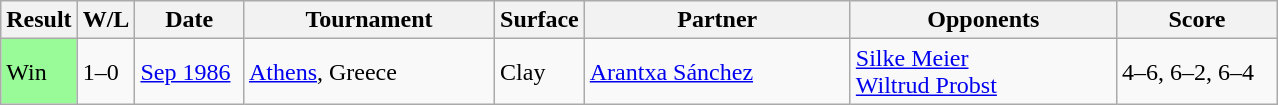<table class="sortable wikitable">
<tr>
<th style="width:40px">Result</th>
<th style="width:30px" class="unsortable">W/L</th>
<th style="width:65px">Date</th>
<th style="width:160px">Tournament</th>
<th style="width:50px">Surface</th>
<th style="width:170px">Partner</th>
<th style="width:170px">Opponents</th>
<th style="width:100px" class="unsortable">Score</th>
</tr>
<tr>
<td style="background:#98fb98;">Win</td>
<td>1–0</td>
<td><a href='#'>Sep 1986</a></td>
<td><a href='#'>Athens</a>, Greece</td>
<td>Clay</td>
<td> <a href='#'>Arantxa Sánchez</a></td>
<td> <a href='#'>Silke Meier</a> <br>  <a href='#'>Wiltrud Probst</a></td>
<td>4–6, 6–2, 6–4</td>
</tr>
</table>
